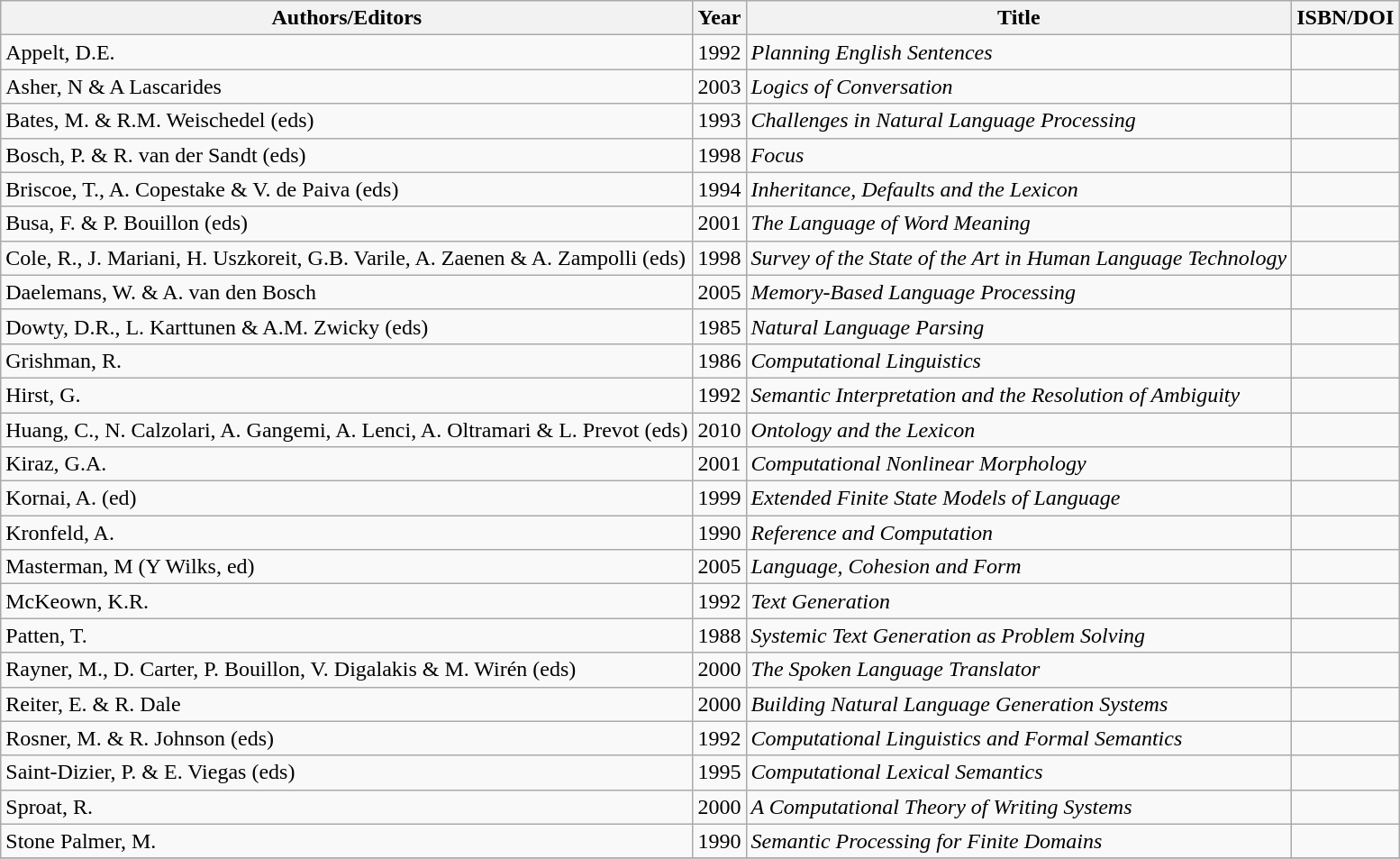<table class="wikitable sortable">
<tr>
<th>Authors/Editors</th>
<th>Year</th>
<th>Title</th>
<th>ISBN/DOI</th>
</tr>
<tr>
<td>Appelt, D.E.</td>
<td>1992</td>
<td><em>Planning English Sentences</em></td>
<td></td>
</tr>
<tr>
<td>Asher, N & A Lascarides</td>
<td>2003</td>
<td><em>Logics of Conversation</em></td>
<td></td>
</tr>
<tr>
<td>Bates, M. & R.M. Weischedel (eds)</td>
<td>1993</td>
<td><em>Challenges in Natural Language Processing</em></td>
<td></td>
</tr>
<tr>
<td>Bosch, P. & R. van der Sandt (eds)</td>
<td>1998</td>
<td><em>Focus</em></td>
<td></td>
</tr>
<tr>
<td>Briscoe, T., A. Copestake & V. de Paiva (eds)</td>
<td>1994</td>
<td><em>Inheritance, Defaults and the Lexicon</em></td>
<td></td>
</tr>
<tr>
<td>Busa, F. & P. Bouillon (eds)</td>
<td>2001</td>
<td><em>The Language of Word Meaning</em></td>
<td></td>
</tr>
<tr>
<td>Cole, R., J. Mariani, H. Uszkoreit, G.B. Varile, A. Zaenen & A. Zampolli (eds)</td>
<td>1998</td>
<td><em>Survey of the State of the Art in Human Language Technology</em></td>
<td></td>
</tr>
<tr>
<td>Daelemans, W. & A. van den Bosch</td>
<td>2005</td>
<td><em>Memory-Based Language Processing</em></td>
<td></td>
</tr>
<tr>
<td>Dowty, D.R., L. Karttunen & A.M. Zwicky (eds)</td>
<td>1985</td>
<td><em>Natural Language Parsing</em></td>
<td></td>
</tr>
<tr>
<td>Grishman, R.</td>
<td>1986</td>
<td><em>Computational Linguistics</em></td>
<td></td>
</tr>
<tr>
<td>Hirst, G.</td>
<td>1992</td>
<td><em>Semantic Interpretation and the Resolution of Ambiguity</em></td>
<td></td>
</tr>
<tr>
<td>Huang, C., N. Calzolari, A. Gangemi, A. Lenci, A. Oltramari & L. Prevot (eds)</td>
<td>2010</td>
<td><em>Ontology and the Lexicon</em></td>
<td></td>
</tr>
<tr>
<td>Kiraz, G.A.</td>
<td>2001</td>
<td><em>Computational Nonlinear Morphology</em></td>
<td></td>
</tr>
<tr>
<td>Kornai, A. (ed)</td>
<td>1999</td>
<td><em>Extended Finite State Models of Language</em></td>
<td></td>
</tr>
<tr>
<td>Kronfeld, A.</td>
<td>1990</td>
<td><em>Reference and Computation</em></td>
<td></td>
</tr>
<tr>
<td>Masterman, M (Y Wilks, ed)</td>
<td>2005</td>
<td><em>Language, Cohesion and Form</em></td>
<td></td>
</tr>
<tr>
<td>McKeown, K.R.</td>
<td>1992</td>
<td><em>Text Generation</em></td>
<td></td>
</tr>
<tr>
<td>Patten, T.</td>
<td>1988</td>
<td><em>Systemic Text Generation as Problem Solving</em></td>
<td></td>
</tr>
<tr>
<td>Rayner, M., D. Carter, P. Bouillon, V. Digalakis & M. Wirén (eds)</td>
<td>2000</td>
<td><em>The Spoken Language Translator</em></td>
<td></td>
</tr>
<tr>
<td>Reiter, E. & R. Dale</td>
<td>2000</td>
<td><em>Building Natural Language Generation Systems</em></td>
<td></td>
</tr>
<tr>
<td>Rosner, M. & R. Johnson (eds)</td>
<td>1992</td>
<td><em>Computational Linguistics and Formal Semantics</em></td>
<td></td>
</tr>
<tr>
<td>Saint-Dizier, P. & E. Viegas (eds)</td>
<td>1995</td>
<td><em>Computational Lexical Semantics</em></td>
<td></td>
</tr>
<tr>
<td>Sproat, R.</td>
<td>2000</td>
<td><em>A Computational Theory of Writing Systems</em></td>
<td></td>
</tr>
<tr>
<td>Stone Palmer, M.</td>
<td>1990</td>
<td><em>Semantic Processing for Finite Domains</em></td>
<td></td>
</tr>
<tr>
</tr>
</table>
